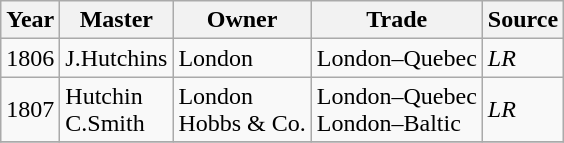<table class=" wikitable">
<tr>
<th>Year</th>
<th>Master</th>
<th>Owner</th>
<th>Trade</th>
<th>Source</th>
</tr>
<tr>
<td>1806</td>
<td>J.Hutchins</td>
<td>London</td>
<td>London–Quebec</td>
<td><em>LR</em></td>
</tr>
<tr>
<td>1807</td>
<td>Hutchin<br>C.Smith</td>
<td>London<br>Hobbs & Co.</td>
<td>London–Quebec<br>London–Baltic</td>
<td><em>LR</em></td>
</tr>
<tr>
</tr>
</table>
